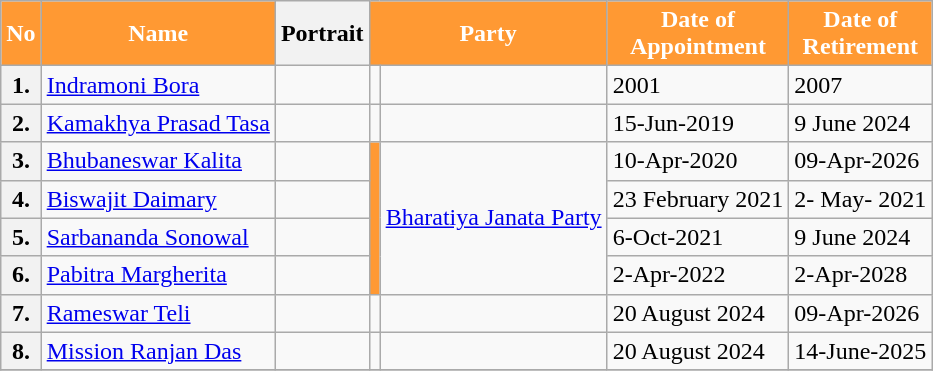<table class="wikitable sortable">
<tr>
<th style="background-color:#FF9933; color:white">No</th>
<th style="background-color:#FF9933; color:white">Name</th>
<th>Portrait</th>
<th colspan="2" style="background-color:#FF9933; color:white">Party</th>
<th style="background-color:#FF9933; color:white">Date of <br>Appointment</th>
<th style="background-color:#FF9933; color:white">Date of <br>Retirement</th>
</tr>
<tr>
<th>1.</th>
<td><a href='#'>Indramoni Bora</a></td>
<td></td>
<td></td>
<td></td>
<td>2001</td>
<td>2007</td>
</tr>
<tr>
<th>2.</th>
<td><a href='#'>Kamakhya Prasad Tasa</a></td>
<td></td>
<td></td>
<td></td>
<td>15-Jun-2019</td>
<td>9 June 2024</td>
</tr>
<tr>
<th>3.</th>
<td><a href='#'>Bhubaneswar Kalita</a></td>
<td></td>
<td rowspan="4" bgcolor="#FF9933"></td>
<td rowspan="4"><a href='#'>Bharatiya Janata Party</a></td>
<td>10-Apr-2020</td>
<td>09-Apr-2026</td>
</tr>
<tr>
<th>4.</th>
<td><a href='#'>Biswajit Daimary</a></td>
<td></td>
<td>23 February 2021</td>
<td>2- May- 2021</td>
</tr>
<tr>
<th>5.</th>
<td><a href='#'>Sarbananda Sonowal</a></td>
<td></td>
<td>6-Oct-2021</td>
<td>9 June 2024</td>
</tr>
<tr>
<th>6.</th>
<td><a href='#'>Pabitra Margherita</a></td>
<td></td>
<td>2-Apr-2022</td>
<td>2-Apr-2028</td>
</tr>
<tr>
<th>7.</th>
<td><a href='#'>Rameswar Teli</a></td>
<td></td>
<td></td>
<td></td>
<td>20 August 2024</td>
<td>09-Apr-2026</td>
</tr>
<tr>
<th>8.</th>
<td><a href='#'>Mission Ranjan Das</a></td>
<td></td>
<td></td>
<td></td>
<td>20 August 2024</td>
<td>14-June-2025</td>
</tr>
<tr>
</tr>
</table>
